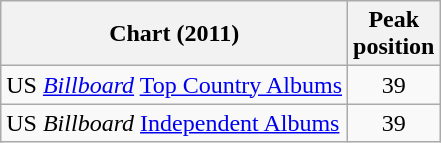<table class="wikitable">
<tr>
<th>Chart (2011)</th>
<th>Peak<br>position</th>
</tr>
<tr>
<td>US <em><a href='#'>Billboard</a></em> <a href='#'>Top Country Albums</a></td>
<td align="center">39</td>
</tr>
<tr>
<td>US <em>Billboard</em> <a href='#'>Independent Albums</a></td>
<td align="center">39</td>
</tr>
</table>
